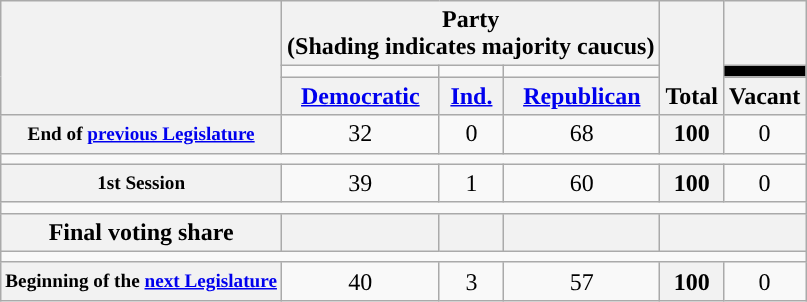<table class=wikitable style="text-align:center">
<tr style="vertical-align:bottom;">
<th rowspan=3></th>
<th colspan=3>Party <div>(Shading indicates majority caucus)</div></th>
<th rowspan=3>Total</th>
<th></th>
</tr>
<tr style="height:5px">
<td style="background-color:"></td>
<td style="background-color:"></td>
<td style="background-color:"></td>
<td style="background:black;"></td>
</tr>
<tr>
<th><a href='#'>Democratic</a></th>
<th><a href='#'>Ind.</a></th>
<th><a href='#'>Republican</a></th>
<th>Vacant</th>
</tr>
<tr>
<th style="font-size:80%;">End of <a href='#'>previous Legislature</a></th>
<td>32</td>
<td>0</td>
<td>68</td>
<th>100</th>
<td>0</td>
</tr>
<tr>
<td colspan=6></td>
</tr>
<tr>
<th style="font-size:80%;">1st Session</th>
<td>39</td>
<td>1</td>
<td>60</td>
<th>100</th>
<td>0</td>
</tr>
<tr>
<td colspan=6></td>
</tr>
<tr>
<th>Final voting share</th>
<th></th>
<th></th>
<th></th>
<th colspan=2></th>
</tr>
<tr>
<td colspan=6></td>
</tr>
<tr>
<th style="font-size:80%;">Beginning of the <a href='#'>next Legislature</a></th>
<td>40</td>
<td>3</td>
<td>57</td>
<th>100</th>
<td>0</td>
</tr>
</table>
